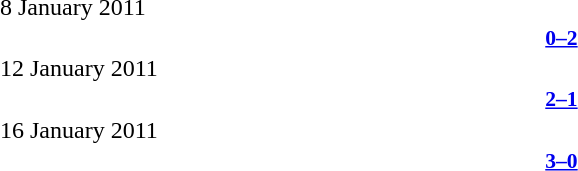<table style="width:70%;" cellspacing="1">
<tr>
<th width=35%></th>
<th width=15%></th>
<th></th>
</tr>
<tr>
<td>8 January 2011</td>
</tr>
<tr style=font-size:90%>
<td align=right><strong></strong></td>
<td align=center><strong><a href='#'>0–2</a></strong></td>
<td><strong></strong></td>
</tr>
<tr>
<td>12 January 2011</td>
</tr>
<tr style=font-size:90%>
<td align=right><strong></strong></td>
<td align=center><strong><a href='#'>2–1</a></strong></td>
<td><strong></strong></td>
</tr>
<tr>
<td>16 January 2011</td>
</tr>
<tr style=font-size:90%>
<td align=right><strong></strong></td>
<td align=center><strong><a href='#'>3–0</a></strong></td>
<td><strong></strong></td>
</tr>
</table>
